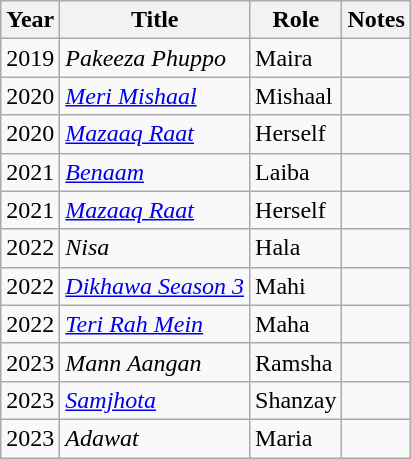<table class="wikitable sortable plainrowheaders">
<tr style="text-align:center;">
<th scope="col">Year</th>
<th scope="col">Title</th>
<th scope="col">Role</th>
<th scope="col">Notes</th>
</tr>
<tr>
<td>2019</td>
<td><em>Pakeeza Phuppo</em></td>
<td>Maira</td>
<td></td>
</tr>
<tr>
<td>2020</td>
<td><em><a href='#'>Meri Mishaal</a></em></td>
<td>Mishaal</td>
<td></td>
</tr>
<tr>
<td>2020</td>
<td><em><a href='#'>Mazaaq Raat</a></em></td>
<td>Herself</td>
<td></td>
</tr>
<tr>
<td>2021</td>
<td><em><a href='#'>Benaam</a></em></td>
<td>Laiba</td>
<td></td>
</tr>
<tr>
<td>2021</td>
<td><em><a href='#'>Mazaaq Raat</a></em></td>
<td>Herself</td>
<td></td>
</tr>
<tr>
<td>2022</td>
<td><em>Nisa</em></td>
<td>Hala</td>
<td></td>
</tr>
<tr>
<td>2022</td>
<td><em><a href='#'>Dikhawa Season 3</a></em></td>
<td>Mahi</td>
<td></td>
</tr>
<tr>
<td>2022</td>
<td><em><a href='#'>Teri Rah Mein</a></em></td>
<td>Maha</td>
<td></td>
</tr>
<tr>
<td>2023</td>
<td><em>Mann Aangan</em></td>
<td>Ramsha</td>
<td></td>
</tr>
<tr>
<td>2023</td>
<td><em><a href='#'>Samjhota</a></em></td>
<td>Shanzay</td>
<td></td>
</tr>
<tr>
<td>2023</td>
<td><em>Adawat</em></td>
<td>Maria</td>
<td></td>
</tr>
</table>
